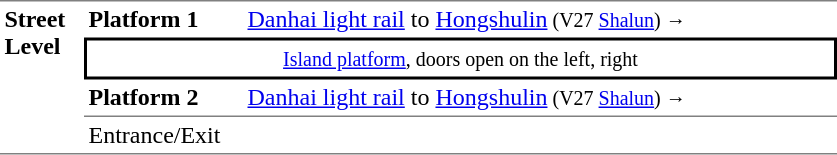<table table border=0 cellspacing=0 cellpadding=3>
<tr>
<td style="border-top:solid 1px gray;border-bottom:solid 1px gray;" width=50 rowspan=10 valign=top><strong>Street Level</strong></td>
</tr>
<tr>
<td style="border-bottom:solid 0px gray;border-top:solid 1px gray;" width=100><strong>Platform 1</strong></td>
<td style="border-bottom:solid 0px gray;border-top:solid 1px gray;" width=390> <a href='#'>Danhai light rail</a> to <a href='#'>Hongshulin</a><small> (V27 <a href='#'>Shalun</a>) →</small></td>
</tr>
<tr>
<td style="border-top:solid 2px black;border-right:solid 2px black;border-left:solid 2px black;border-bottom:solid 2px black;text-align:center;" colspan=2><small><a href='#'>Island platform</a>, doors open on the left, right</small></td>
</tr>
<tr>
<td style="border-bottom:solid 1px gray;"><strong>Platform 2</strong></td>
<td style="border-bottom:solid 1px gray;"> <a href='#'>Danhai light rail</a> to <a href='#'>Hongshulin</a><small> (V27 <a href='#'>Shalun</a>) →</small></td>
</tr>
<tr>
<td style="border-bottom:solid 1px gray;" width=100 rowspan=2 valign=top>Entrance/Exit</td>
<td style="border-bottom:solid 1px gray;" width=390 rowspan=2 valign=top></td>
</tr>
</table>
